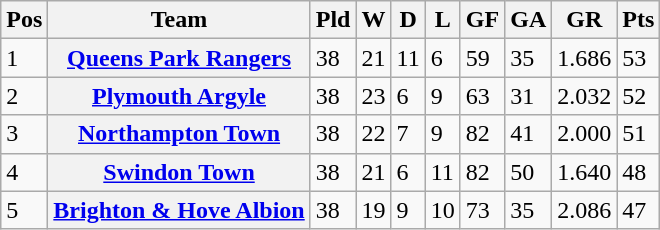<table class="wikitable sortable">
<tr>
<th><abbr>Pos</abbr></th>
<th align="left">Team</th>
<th><abbr>Pld</abbr></th>
<th><abbr>W</abbr></th>
<th><abbr>D</abbr></th>
<th><abbr>L</abbr></th>
<th><abbr>GF</abbr></th>
<th><abbr>GA</abbr></th>
<th><abbr>GR</abbr></th>
<th><abbr>Pts</abbr></th>
</tr>
<tr>
<td>1</td>
<th align="left"><a href='#'>Queens Park Rangers</a></th>
<td>38</td>
<td>21</td>
<td>11</td>
<td>6</td>
<td>59</td>
<td>35</td>
<td>1.686</td>
<td>53</td>
</tr>
<tr>
<td>2</td>
<th align="left"><a href='#'>Plymouth Argyle</a></th>
<td>38</td>
<td>23</td>
<td>6</td>
<td>9</td>
<td>63</td>
<td>31</td>
<td>2.032</td>
<td>52</td>
</tr>
<tr>
<td>3</td>
<th align="left"><a href='#'>Northampton Town</a></th>
<td>38</td>
<td>22</td>
<td>7</td>
<td>9</td>
<td>82</td>
<td>41</td>
<td>2.000</td>
<td>51</td>
</tr>
<tr>
<td>4</td>
<th align="left"><a href='#'>Swindon Town</a></th>
<td>38</td>
<td>21</td>
<td>6</td>
<td>11</td>
<td>82</td>
<td>50</td>
<td>1.640</td>
<td>48</td>
</tr>
<tr>
<td>5</td>
<th align="left"><a href='#'>Brighton & Hove Albion</a></th>
<td>38</td>
<td>19</td>
<td>9</td>
<td>10</td>
<td>73</td>
<td>35</td>
<td>2.086</td>
<td>47</td>
</tr>
</table>
